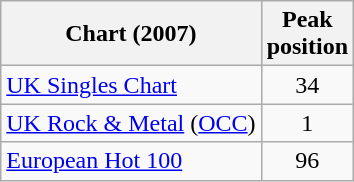<table class="wikitable">
<tr>
<th>Chart (2007)</th>
<th>Peak<br>position</th>
</tr>
<tr>
<td><a href='#'>UK Singles Chart</a></td>
<td align="center">34</td>
</tr>
<tr>
<td scope="row"><a href='#'>UK Rock & Metal</a> (<a href='#'>OCC</a>)</td>
<td align="center">1</td>
</tr>
<tr>
<td><a href='#'>European Hot 100</a></td>
<td align="center">96</td>
</tr>
</table>
